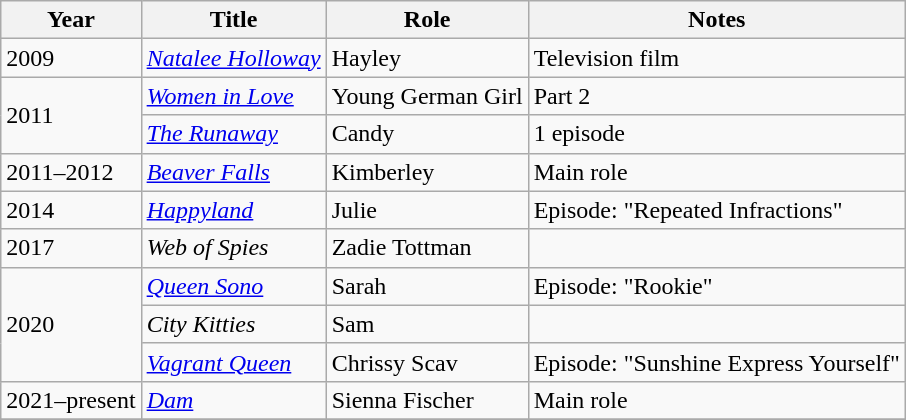<table class="wikitable sortable">
<tr>
<th>Year</th>
<th>Title</th>
<th>Role</th>
<th class="unsortable">Notes</th>
</tr>
<tr>
<td>2009</td>
<td><em><a href='#'>Natalee Holloway</a></em></td>
<td>Hayley</td>
<td>Television film</td>
</tr>
<tr>
<td rowspan="2">2011</td>
<td><em><a href='#'>Women in Love</a></em></td>
<td>Young German Girl</td>
<td>Part 2</td>
</tr>
<tr>
<td><em><a href='#'>The Runaway</a></em></td>
<td>Candy</td>
<td>1 episode</td>
</tr>
<tr>
<td>2011–2012</td>
<td><em><a href='#'>Beaver Falls</a></em></td>
<td>Kimberley</td>
<td>Main role</td>
</tr>
<tr>
<td>2014</td>
<td><em><a href='#'>Happyland</a></em></td>
<td>Julie</td>
<td>Episode: "Repeated Infractions"</td>
</tr>
<tr>
<td>2017</td>
<td><em>Web of Spies</em></td>
<td>Zadie Tottman</td>
<td></td>
</tr>
<tr>
<td rowspan="3">2020</td>
<td><em><a href='#'>Queen Sono</a></em></td>
<td>Sarah</td>
<td>Episode: "Rookie"</td>
</tr>
<tr>
<td><em>City Kitties</em></td>
<td>Sam</td>
<td></td>
</tr>
<tr>
<td><em><a href='#'>Vagrant Queen</a></em></td>
<td>Chrissy Scav</td>
<td>Episode: "Sunshine Express Yourself"</td>
</tr>
<tr>
<td>2021–present</td>
<td><em><a href='#'>Dam</a></em></td>
<td>Sienna Fischer</td>
<td>Main role</td>
</tr>
<tr>
</tr>
</table>
